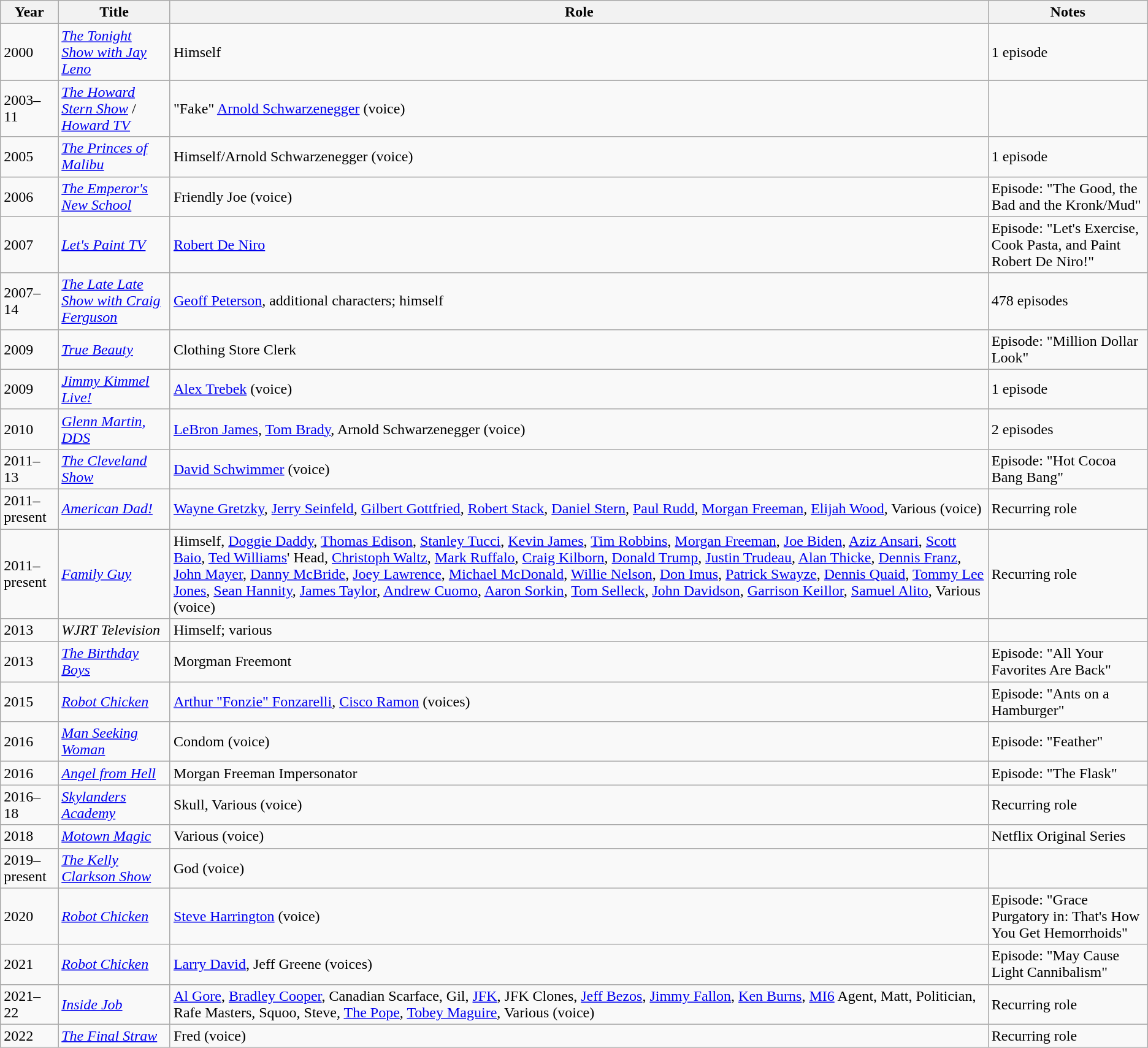<table class="wikitable sortable">
<tr>
<th>Year</th>
<th>Title</th>
<th>Role</th>
<th class="unsortable">Notes</th>
</tr>
<tr>
<td>2000</td>
<td><em><a href='#'>The Tonight Show with Jay Leno</a></em></td>
<td>Himself</td>
<td>1 episode</td>
</tr>
<tr>
<td>2003–11</td>
<td><em><a href='#'>The Howard Stern Show</a></em> / <em><a href='#'>Howard TV</a></em></td>
<td>"Fake" <a href='#'>Arnold Schwarzenegger</a> (voice)</td>
<td></td>
</tr>
<tr>
<td>2005</td>
<td><em><a href='#'>The Princes of Malibu</a></em></td>
<td>Himself/Arnold Schwarzenegger (voice)</td>
<td>1 episode</td>
</tr>
<tr>
<td>2006</td>
<td><em><a href='#'>The Emperor's New School</a></em></td>
<td>Friendly Joe (voice)</td>
<td>Episode: "The Good, the Bad and the Kronk/Mud"</td>
</tr>
<tr>
<td>2007</td>
<td><em><a href='#'>Let's Paint TV</a></em></td>
<td><a href='#'>Robert De Niro</a></td>
<td>Episode: "Let's Exercise, Cook Pasta, and Paint Robert De Niro!"</td>
</tr>
<tr>
<td>2007–14</td>
<td><em><a href='#'>The Late Late Show with Craig Ferguson</a></em></td>
<td><a href='#'>Geoff Peterson</a>, additional characters; himself</td>
<td>478 episodes</td>
</tr>
<tr>
<td>2009</td>
<td><em><a href='#'>True Beauty</a></em></td>
<td>Clothing Store Clerk</td>
<td>Episode: "Million Dollar Look"</td>
</tr>
<tr>
<td>2009</td>
<td><em><a href='#'>Jimmy Kimmel Live!</a></em></td>
<td><a href='#'>Alex Trebek</a> (voice)</td>
<td>1 episode</td>
</tr>
<tr>
<td>2010</td>
<td><em><a href='#'>Glenn Martin, DDS</a></em></td>
<td><a href='#'>LeBron James</a>, <a href='#'>Tom Brady</a>, Arnold Schwarzenegger (voice)</td>
<td>2 episodes</td>
</tr>
<tr>
<td>2011–13</td>
<td><em><a href='#'>The Cleveland Show</a></em></td>
<td><a href='#'>David Schwimmer</a> (voice)</td>
<td>Episode: "Hot Cocoa Bang Bang"</td>
</tr>
<tr>
<td>2011–present</td>
<td><em><a href='#'>American Dad!</a></em></td>
<td><a href='#'>Wayne Gretzky</a>, <a href='#'>Jerry Seinfeld</a>, <a href='#'>Gilbert Gottfried</a>, <a href='#'>Robert Stack</a>, <a href='#'>Daniel Stern</a>, <a href='#'>Paul Rudd</a>, <a href='#'>Morgan Freeman</a>, <a href='#'>Elijah Wood</a>, Various (voice)</td>
<td>Recurring role</td>
</tr>
<tr>
<td>2011–present</td>
<td><em><a href='#'>Family Guy</a></em></td>
<td>Himself, <a href='#'>Doggie Daddy</a>, <a href='#'>Thomas Edison</a>, <a href='#'>Stanley Tucci</a>, <a href='#'>Kevin James</a>, <a href='#'>Tim Robbins</a>, <a href='#'>Morgan Freeman</a>, <a href='#'>Joe Biden</a>, <a href='#'>Aziz Ansari</a>, <a href='#'>Scott Baio</a>, <a href='#'>Ted Williams</a>' Head, <a href='#'>Christoph Waltz</a>, <a href='#'>Mark Ruffalo</a>, <a href='#'>Craig Kilborn</a>, <a href='#'>Donald Trump</a>, <a href='#'>Justin Trudeau</a>, <a href='#'>Alan Thicke</a>, <a href='#'>Dennis Franz</a>, <a href='#'>John Mayer</a>, <a href='#'>Danny McBride</a>, <a href='#'>Joey Lawrence</a>, <a href='#'>Michael McDonald</a>, <a href='#'>Willie Nelson</a>, <a href='#'>Don Imus</a>, <a href='#'>Patrick Swayze</a>, <a href='#'>Dennis Quaid</a>, <a href='#'>Tommy Lee Jones</a>, <a href='#'>Sean Hannity</a>, <a href='#'>James Taylor</a>, <a href='#'>Andrew Cuomo</a>, <a href='#'>Aaron Sorkin</a>, <a href='#'>Tom Selleck</a>, <a href='#'>John Davidson</a>, <a href='#'>Garrison Keillor</a>, <a href='#'>Samuel Alito</a>, Various (voice)</td>
<td>Recurring role</td>
</tr>
<tr>
<td>2013</td>
<td><em>WJRT Television</em></td>
<td>Himself; various</td>
<td></td>
</tr>
<tr>
<td>2013</td>
<td><em><a href='#'>The Birthday Boys</a></em></td>
<td>Morgman Freemont</td>
<td>Episode: "All Your Favorites Are Back"</td>
</tr>
<tr>
<td>2015</td>
<td><em><a href='#'>Robot Chicken</a></em></td>
<td><a href='#'>Arthur "Fonzie" Fonzarelli</a>, <a href='#'>Cisco Ramon</a> (voices)</td>
<td>Episode: "Ants on a Hamburger"</td>
</tr>
<tr>
<td>2016</td>
<td><em><a href='#'>Man Seeking Woman</a></em></td>
<td>Condom (voice)</td>
<td>Episode: "Feather"</td>
</tr>
<tr>
<td>2016</td>
<td><em><a href='#'>Angel from Hell</a></em></td>
<td>Morgan Freeman Impersonator</td>
<td>Episode: "The Flask"</td>
</tr>
<tr>
<td>2016–18</td>
<td><em><a href='#'>Skylanders Academy</a></em></td>
<td>Skull, Various (voice)</td>
<td>Recurring role</td>
</tr>
<tr>
<td>2018</td>
<td><em><a href='#'>Motown Magic</a></em></td>
<td>Various (voice)</td>
<td>Netflix Original Series</td>
</tr>
<tr>
<td>2019–present</td>
<td><em><a href='#'>The Kelly Clarkson Show</a></em></td>
<td>God (voice)</td>
<td></td>
</tr>
<tr>
<td>2020</td>
<td><em><a href='#'>Robot Chicken</a></em></td>
<td><a href='#'>Steve Harrington</a> (voice)</td>
<td>Episode: "Grace Purgatory in: That's How You Get Hemorrhoids"</td>
</tr>
<tr>
<td>2021</td>
<td><em><a href='#'>Robot Chicken</a></em></td>
<td><a href='#'>Larry David</a>, Jeff Greene (voices)</td>
<td>Episode: "May Cause Light Cannibalism"</td>
</tr>
<tr>
<td>2021–22</td>
<td><em><a href='#'>Inside Job</a></em></td>
<td><a href='#'>Al Gore</a>, <a href='#'>Bradley Cooper</a>, Canadian Scarface, Gil, <a href='#'>JFK</a>, JFK Clones, <a href='#'>Jeff Bezos</a>, <a href='#'>Jimmy Fallon</a>, <a href='#'>Ken Burns</a>, <a href='#'>MI6</a> Agent, Matt, Politician, Rafe Masters, Squoo, Steve, <a href='#'>The Pope</a>, <a href='#'>Tobey Maguire</a>, Various (voice)</td>
<td>Recurring role</td>
</tr>
<tr>
<td>2022</td>
<td><em><a href='#'>The Final Straw</a></em></td>
<td>Fred (voice)</td>
<td>Recurring role</td>
</tr>
</table>
